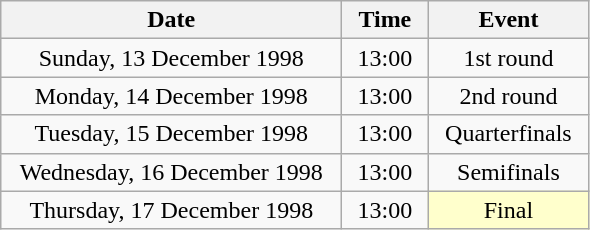<table class = "wikitable" style="text-align:center;">
<tr>
<th width=220>Date</th>
<th width=50>Time</th>
<th width=100>Event</th>
</tr>
<tr>
<td>Sunday, 13 December 1998</td>
<td>13:00</td>
<td>1st round</td>
</tr>
<tr>
<td>Monday, 14 December 1998</td>
<td>13:00</td>
<td>2nd round</td>
</tr>
<tr>
<td>Tuesday, 15 December 1998</td>
<td>13:00</td>
<td>Quarterfinals</td>
</tr>
<tr>
<td>Wednesday, 16 December 1998</td>
<td>13:00</td>
<td>Semifinals</td>
</tr>
<tr>
<td>Thursday, 17 December 1998</td>
<td>13:00</td>
<td bgcolor=ffffcc>Final</td>
</tr>
</table>
